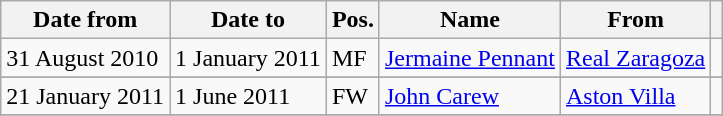<table class="wikitable">
<tr>
<th>Date from</th>
<th>Date to</th>
<th>Pos.</th>
<th>Name</th>
<th>From</th>
<th></th>
</tr>
<tr>
<td>31 August 2010</td>
<td>1 January 2011</td>
<td>MF</td>
<td> <a href='#'>Jermaine Pennant</a></td>
<td> <a href='#'>Real Zaragoza</a></td>
<td></td>
</tr>
<tr>
</tr>
<tr>
<td>21 January 2011</td>
<td>1 June 2011</td>
<td>FW</td>
<td> <a href='#'>John Carew</a></td>
<td> <a href='#'>Aston Villa</a></td>
<td></td>
</tr>
<tr>
</tr>
</table>
